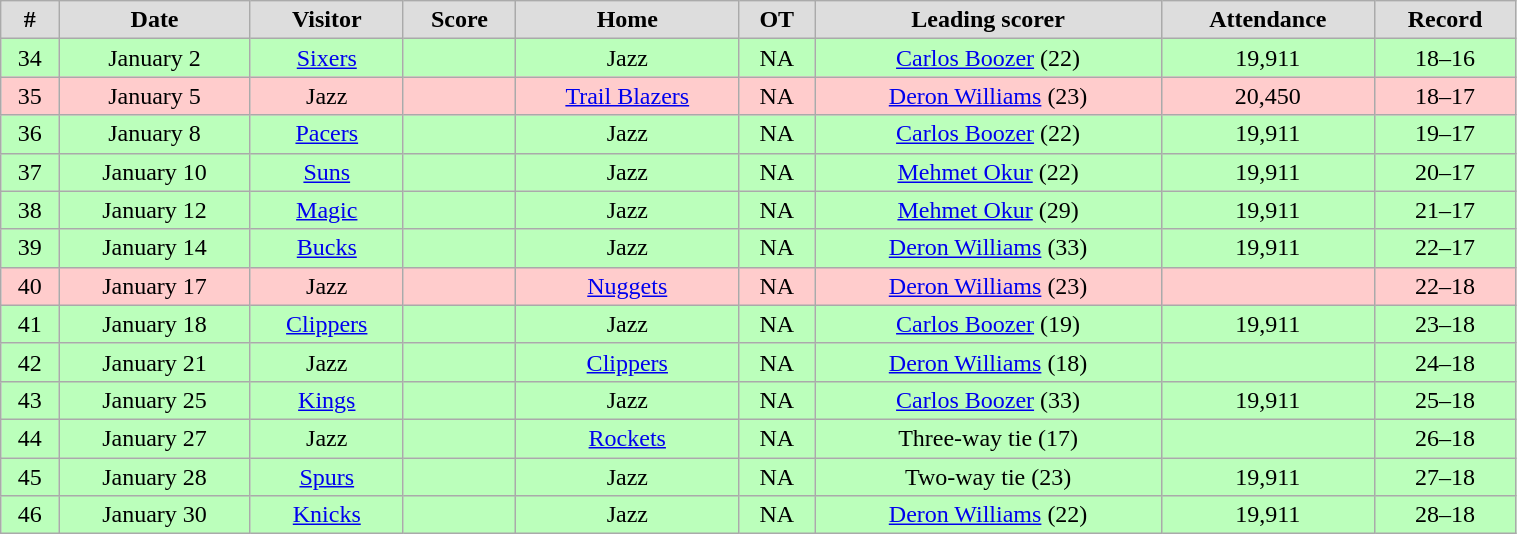<table class="wikitable" width="80%">
<tr align="center"  bgcolor="#dddddd">
<td><strong>#</strong></td>
<td><strong>Date</strong></td>
<td><strong>Visitor</strong></td>
<td><strong>Score</strong></td>
<td><strong>Home</strong></td>
<td><strong>OT</strong></td>
<td><strong>Leading scorer</strong></td>
<td><strong>Attendance</strong></td>
<td><strong>Record</strong></td>
</tr>
<tr align="center" bgcolor="#bbffbb">
<td>34</td>
<td>January 2</td>
<td><a href='#'>Sixers</a></td>
<td></td>
<td>Jazz</td>
<td>NA</td>
<td><a href='#'>Carlos Boozer</a> (22)</td>
<td>19,911</td>
<td>18–16</td>
</tr>
<tr align="center" bgcolor="#ffcccc">
<td>35</td>
<td>January 5</td>
<td>Jazz</td>
<td></td>
<td><a href='#'>Trail Blazers</a></td>
<td>NA</td>
<td><a href='#'>Deron Williams</a> (23)</td>
<td>20,450</td>
<td>18–17</td>
</tr>
<tr align="center" bgcolor="#bbffbb">
<td>36</td>
<td>January 8</td>
<td><a href='#'>Pacers</a></td>
<td></td>
<td>Jazz</td>
<td>NA</td>
<td><a href='#'>Carlos Boozer</a> (22)</td>
<td>19,911</td>
<td>19–17</td>
</tr>
<tr align="center" bgcolor="#bbffbb">
<td>37</td>
<td>January 10</td>
<td><a href='#'>Suns</a></td>
<td></td>
<td>Jazz</td>
<td>NA</td>
<td><a href='#'>Mehmet Okur</a> (22)</td>
<td>19,911</td>
<td>20–17</td>
</tr>
<tr align="center" bgcolor="#bbffbb">
<td>38</td>
<td>January 12</td>
<td><a href='#'>Magic</a></td>
<td></td>
<td>Jazz</td>
<td>NA</td>
<td><a href='#'>Mehmet Okur</a> (29)</td>
<td>19,911</td>
<td>21–17</td>
</tr>
<tr align="center" bgcolor="#bbffbb">
<td>39</td>
<td>January 14</td>
<td><a href='#'>Bucks</a></td>
<td></td>
<td>Jazz</td>
<td>NA</td>
<td><a href='#'>Deron Williams</a> (33)</td>
<td>19,911</td>
<td>22–17</td>
</tr>
<tr align="center" bgcolor="#ffcccc">
<td>40</td>
<td>January 17</td>
<td>Jazz</td>
<td></td>
<td><a href='#'>Nuggets</a></td>
<td>NA</td>
<td><a href='#'>Deron Williams</a> (23)</td>
<td></td>
<td>22–18</td>
</tr>
<tr align="center" bgcolor="#bbffbb">
<td>41</td>
<td>January 18</td>
<td><a href='#'>Clippers</a></td>
<td></td>
<td>Jazz</td>
<td>NA</td>
<td><a href='#'>Carlos Boozer</a> (19)</td>
<td>19,911</td>
<td>23–18</td>
</tr>
<tr align="center" bgcolor="#bbffbb">
<td>42</td>
<td>January 21</td>
<td>Jazz</td>
<td></td>
<td><a href='#'>Clippers</a></td>
<td>NA</td>
<td><a href='#'>Deron Williams</a> (18)</td>
<td></td>
<td>24–18</td>
</tr>
<tr align="center" bgcolor="#bbffbb">
<td>43</td>
<td>January 25</td>
<td><a href='#'>Kings</a></td>
<td></td>
<td>Jazz</td>
<td>NA</td>
<td><a href='#'>Carlos Boozer</a> (33)</td>
<td>19,911</td>
<td>25–18</td>
</tr>
<tr align="center" bgcolor="#bbffbb">
<td>44</td>
<td>January 27</td>
<td>Jazz</td>
<td></td>
<td><a href='#'>Rockets</a></td>
<td>NA</td>
<td>Three-way tie (17)</td>
<td></td>
<td>26–18</td>
</tr>
<tr align="center" bgcolor="#bbffbb">
<td>45</td>
<td>January 28</td>
<td><a href='#'>Spurs</a></td>
<td></td>
<td>Jazz</td>
<td>NA</td>
<td>Two-way tie (23)</td>
<td>19,911</td>
<td>27–18</td>
</tr>
<tr align="center" bgcolor="#bbffbb">
<td>46</td>
<td>January 30</td>
<td><a href='#'>Knicks</a></td>
<td></td>
<td>Jazz</td>
<td>NA</td>
<td><a href='#'>Deron Williams</a> (22)</td>
<td>19,911</td>
<td>28–18</td>
</tr>
</table>
